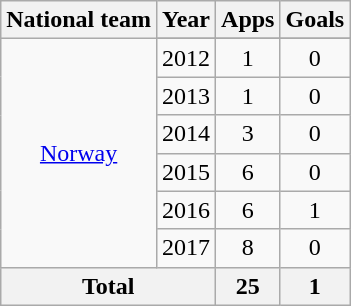<table class="wikitable" style="text-align:center">
<tr>
<th>National team</th>
<th>Year</th>
<th>Apps</th>
<th>Goals</th>
</tr>
<tr>
<td rowspan="7"><a href='#'>Norway</a></td>
</tr>
<tr>
<td>2012</td>
<td>1</td>
<td>0</td>
</tr>
<tr>
<td>2013</td>
<td>1</td>
<td>0</td>
</tr>
<tr>
<td>2014</td>
<td>3</td>
<td>0</td>
</tr>
<tr>
<td>2015</td>
<td>6</td>
<td>0</td>
</tr>
<tr>
<td>2016</td>
<td>6</td>
<td>1</td>
</tr>
<tr>
<td>2017</td>
<td>8</td>
<td>0</td>
</tr>
<tr>
<th colspan="2">Total</th>
<th>25</th>
<th>1</th>
</tr>
</table>
